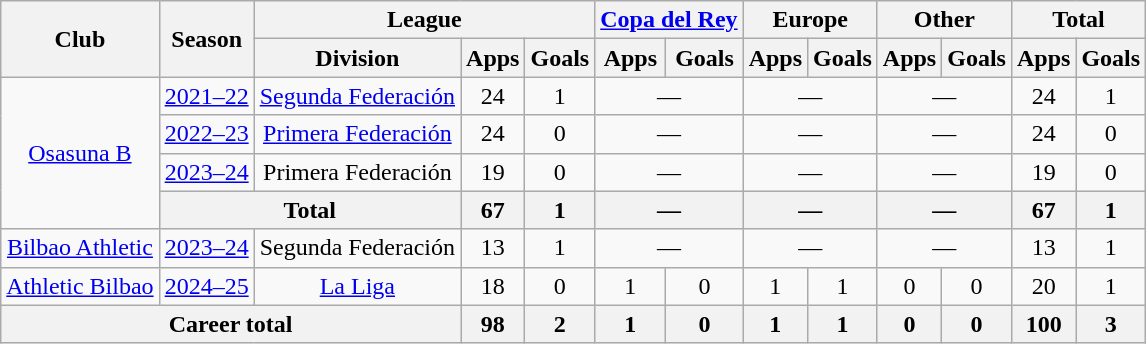<table class="wikitable" style="text-align:center">
<tr>
<th rowspan="2">Club</th>
<th rowspan="2">Season</th>
<th colspan="3">League</th>
<th colspan="2"><a href='#'>Copa del Rey</a></th>
<th colspan="2">Europe</th>
<th colspan="2">Other</th>
<th colspan="2">Total</th>
</tr>
<tr>
<th>Division</th>
<th>Apps</th>
<th>Goals</th>
<th>Apps</th>
<th>Goals</th>
<th>Apps</th>
<th>Goals</th>
<th>Apps</th>
<th>Goals</th>
<th>Apps</th>
<th>Goals</th>
</tr>
<tr>
<td rowspan="4"><a href='#'>Osasuna B</a></td>
<td><a href='#'>2021–22</a></td>
<td><a href='#'>Segunda Federación</a></td>
<td>24</td>
<td>1</td>
<td colspan="2">—</td>
<td colspan="2">—</td>
<td colspan="2">—</td>
<td>24</td>
<td>1</td>
</tr>
<tr>
<td><a href='#'>2022–23</a></td>
<td><a href='#'>Primera Federación</a></td>
<td>24</td>
<td>0</td>
<td colspan="2">—</td>
<td colspan="2">—</td>
<td colspan="2">—</td>
<td>24</td>
<td>0</td>
</tr>
<tr>
<td><a href='#'>2023–24</a></td>
<td>Primera Federación</td>
<td>19</td>
<td>0</td>
<td colspan="2">—</td>
<td colspan="2">—</td>
<td colspan="2">—</td>
<td>19</td>
<td>0</td>
</tr>
<tr>
<th colspan="2">Total</th>
<th>67</th>
<th>1</th>
<th colspan="2">—</th>
<th colspan="2">—</th>
<th colspan="2">—</th>
<th>67</th>
<th>1</th>
</tr>
<tr>
<td><a href='#'>Bilbao Athletic</a></td>
<td><a href='#'>2023–24</a></td>
<td>Segunda Federación</td>
<td>13</td>
<td>1</td>
<td colspan="2">—</td>
<td colspan="2">—</td>
<td colspan="2">—</td>
<td>13</td>
<td>1</td>
</tr>
<tr>
<td><a href='#'>Athletic Bilbao</a></td>
<td><a href='#'>2024–25</a></td>
<td><a href='#'>La Liga</a></td>
<td>18</td>
<td>0</td>
<td>1</td>
<td>0</td>
<td>1</td>
<td>1</td>
<td>0</td>
<td>0</td>
<td>20</td>
<td>1</td>
</tr>
<tr>
<th colspan="3">Career total</th>
<th>98</th>
<th>2</th>
<th>1</th>
<th>0</th>
<th>1</th>
<th>1</th>
<th>0</th>
<th>0</th>
<th>100</th>
<th>3</th>
</tr>
</table>
